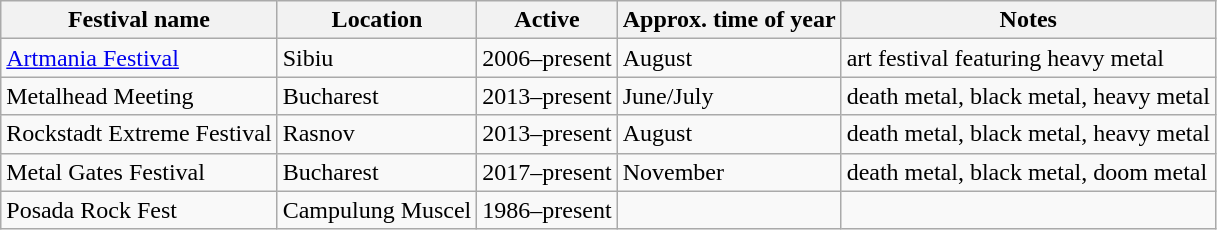<table class="wikitable sortable">
<tr>
<th>Festival name</th>
<th class="unsortable">Location</th>
<th>Active</th>
<th class="wikitable sortable">Approx. time of year</th>
<th class="unsortable">Notes</th>
</tr>
<tr>
<td><a href='#'>Artmania Festival</a></td>
<td>Sibiu</td>
<td>2006–present</td>
<td>August</td>
<td>art festival featuring heavy metal</td>
</tr>
<tr>
<td>Metalhead Meeting</td>
<td>Bucharest</td>
<td>2013–present</td>
<td>June/July</td>
<td>death metal, black metal, heavy metal</td>
</tr>
<tr>
<td>Rockstadt Extreme Festival</td>
<td>Rasnov</td>
<td>2013–present</td>
<td>August</td>
<td>death metal, black metal, heavy metal</td>
</tr>
<tr>
<td>Metal Gates Festival</td>
<td>Bucharest</td>
<td>2017–present</td>
<td>November</td>
<td>death metal, black metal, doom metal</td>
</tr>
<tr>
<td>Posada Rock Fest</td>
<td>Campulung Muscel</td>
<td>1986–present</td>
<td></td>
</tr>
</table>
